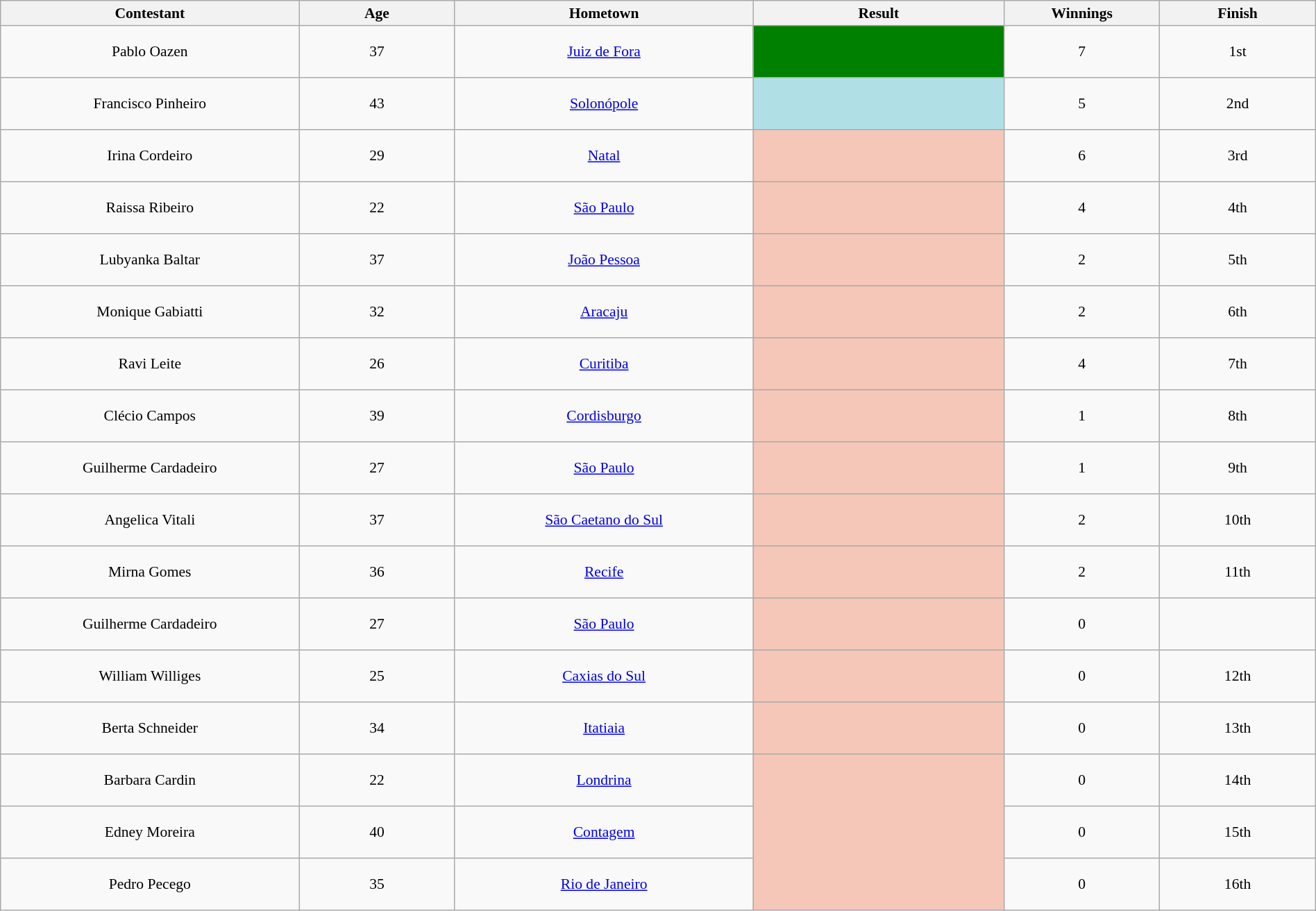<table class="wikitable sortable" style="margin:1em auto; text-align:center; font-size:90%; width:100%;">
<tr>
<th width="150px">Contestant</th>
<th width="075px">Age</th>
<th width="150px">Hometown</th>
<th width="125px">Result</th>
<th width="075px">Winnings</th>
<th width="075px">Finish</th>
</tr>
<tr style="height:50px">
<td>Pablo Oazen</td>
<td>37</td>
<td><a href='#'>Juiz de Fora</a></td>
<td bgcolor=008000></td>
<td>7</td>
<td>1st</td>
</tr>
<tr style="height:50px">
<td>Francisco Pinheiro</td>
<td>43</td>
<td><a href='#'>Solonópole</a></td>
<td bgcolor="B0E0E6"></td>
<td>5</td>
<td>2nd</td>
</tr>
<tr style="height:50px">
<td>Irina Cordeiro</td>
<td>29</td>
<td><a href='#'>Natal</a></td>
<td bgcolor=F4C7B8></td>
<td>6</td>
<td>3rd</td>
</tr>
<tr style="height:50px">
<td>Raissa Ribeiro</td>
<td>22</td>
<td><a href='#'>São Paulo</a></td>
<td bgcolor=F4C7B8></td>
<td>4</td>
<td>4th</td>
</tr>
<tr style="height:50px">
<td>Lubyanka Baltar</td>
<td>37</td>
<td><a href='#'>João Pessoa</a></td>
<td bgcolor=F4C7B8></td>
<td>2</td>
<td>5th</td>
</tr>
<tr style="height:50px">
<td>Monique Gabiatti</td>
<td>32</td>
<td><a href='#'>Aracaju</a></td>
<td bgcolor=F4C7B8></td>
<td>2</td>
<td>6th</td>
</tr>
<tr style="height:50px">
<td>Ravi Leite</td>
<td>26</td>
<td><a href='#'>Curitiba</a></td>
<td bgcolor=F4C7B8></td>
<td>4</td>
<td>7th</td>
</tr>
<tr style="height:50px">
<td>Clécio Campos</td>
<td>39</td>
<td><a href='#'>Cordisburgo</a></td>
<td bgcolor=F4C7B8></td>
<td>1</td>
<td>8th</td>
</tr>
<tr style="height:50px">
<td>Guilherme Cardadeiro</td>
<td>27</td>
<td><a href='#'>São Paulo</a></td>
<td bgcolor=F4C7B8></td>
<td>1</td>
<td>9th</td>
</tr>
<tr style="height:50px">
<td>Angelica Vitali</td>
<td>37</td>
<td><a href='#'>São Caetano do Sul</a></td>
<td bgcolor=F4C7B8></td>
<td>2</td>
<td>10th</td>
</tr>
<tr style="height:50px">
<td>Mirna Gomes</td>
<td>36</td>
<td><a href='#'>Recife</a></td>
<td bgcolor=F4C7B8></td>
<td>2</td>
<td>11th</td>
</tr>
<tr style="height:50px">
<td>Guilherme Cardadeiro</td>
<td>27</td>
<td><a href='#'>São Paulo</a></td>
<td bgcolor=F4C7B8></td>
<td>0</td>
<td></td>
</tr>
<tr style="height:50px">
<td>William Williges</td>
<td>25</td>
<td><a href='#'>Caxias do Sul</a></td>
<td bgcolor=F4C7B8></td>
<td>0</td>
<td>12th</td>
</tr>
<tr style="height:50px">
<td>Berta Schneider</td>
<td>34</td>
<td><a href='#'>Itatiaia</a></td>
<td bgcolor=F4C7B8></td>
<td>0</td>
<td>13th</td>
</tr>
<tr style="height:50px">
<td>Barbara Cardin</td>
<td>22</td>
<td><a href='#'>Londrina</a></td>
<td rowspan="3" bgcolor=F4C7B8></td>
<td>0</td>
<td>14th</td>
</tr>
<tr style="height:50px">
<td>Edney Moreira</td>
<td>40</td>
<td><a href='#'>Contagem</a></td>
<td>0</td>
<td>15th</td>
</tr>
<tr style="height:50px">
<td>Pedro Pecego</td>
<td>35</td>
<td><a href='#'>Rio de Janeiro</a></td>
<td>0</td>
<td>16th</td>
</tr>
</table>
